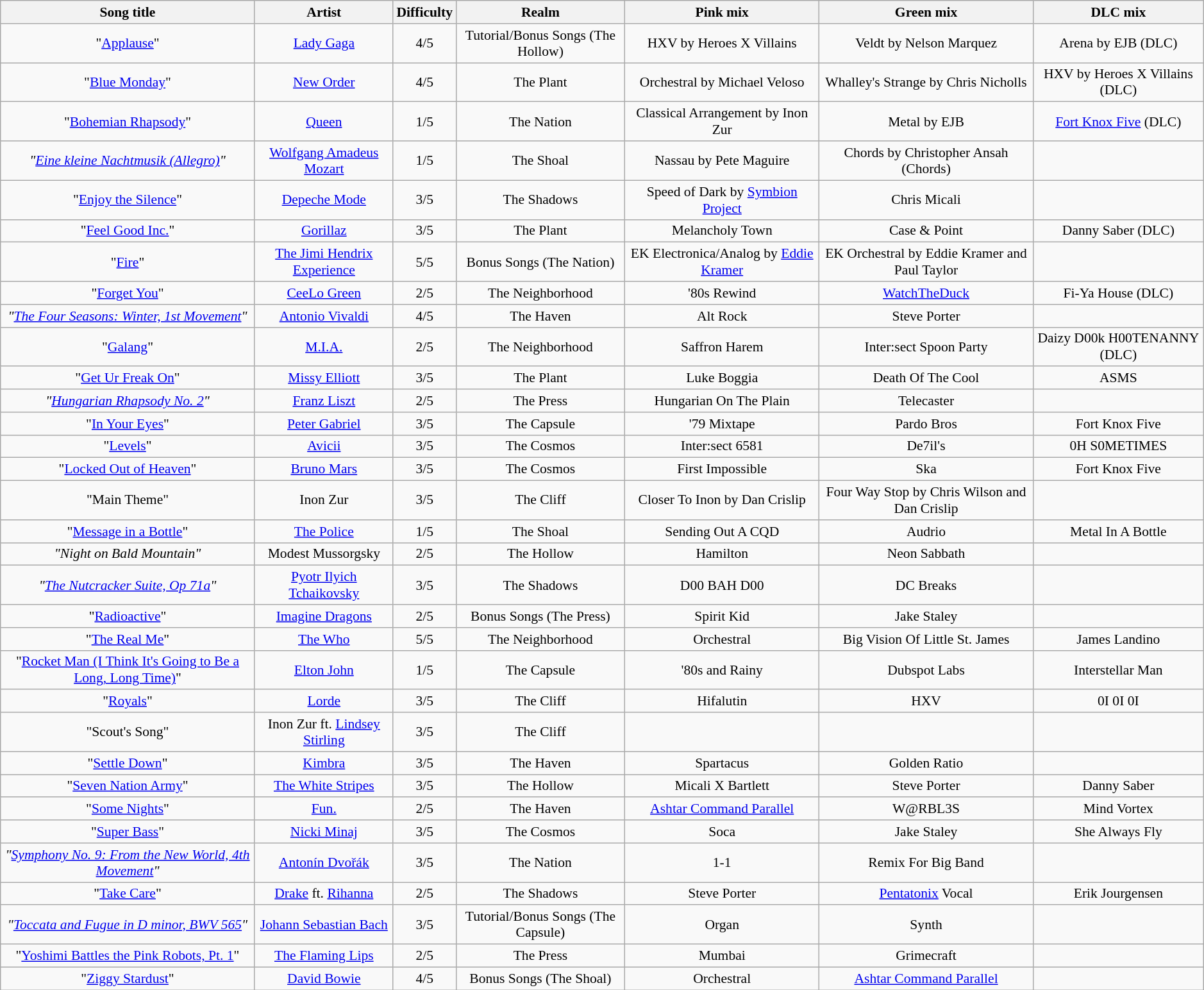<table class="wikitable sortable" style="font-size:90%; text-align:center; margin: 6px;">
<tr>
<th>Song title</th>
<th>Artist</th>
<th>Difficulty</th>
<th>Realm</th>
<th>Pink mix</th>
<th>Green mix</th>
<th>DLC mix</th>
</tr>
<tr>
<td>"<a href='#'>Applause</a>"</td>
<td><a href='#'>Lady Gaga</a></td>
<td>4/5</td>
<td>Tutorial/Bonus Songs (The Hollow)</td>
<td>HXV by Heroes X Villains</td>
<td>Veldt by Nelson Marquez</td>
<td>Arena by EJB (DLC)</td>
</tr>
<tr>
<td>"<a href='#'>Blue Monday</a>"</td>
<td><a href='#'>New Order</a></td>
<td>4/5</td>
<td>The Plant</td>
<td>Orchestral by Michael Veloso</td>
<td>Whalley's Strange by Chris Nicholls</td>
<td>HXV by Heroes X Villains (DLC)</td>
</tr>
<tr>
<td>"<a href='#'>Bohemian Rhapsody</a>"</td>
<td><a href='#'>Queen</a></td>
<td>1/5</td>
<td>The Nation</td>
<td>Classical Arrangement by Inon Zur</td>
<td>Metal by EJB</td>
<td><a href='#'>Fort Knox Five</a> (DLC)</td>
</tr>
<tr>
<td><em>"<a href='#'>Eine kleine Nachtmusik (Allegro)</a>"</em></td>
<td><a href='#'>Wolfgang Amadeus Mozart</a></td>
<td>1/5</td>
<td>The Shoal</td>
<td>Nassau by Pete Maguire</td>
<td>Chords by Christopher Ansah (Chords)</td>
<td></td>
</tr>
<tr>
<td>"<a href='#'>Enjoy the Silence</a>"</td>
<td><a href='#'>Depeche Mode</a></td>
<td>3/5</td>
<td>The Shadows</td>
<td>Speed of Dark by <a href='#'>Symbion Project</a></td>
<td>Chris Micali</td>
<td></td>
</tr>
<tr>
<td>"<a href='#'>Feel Good Inc.</a>"</td>
<td><a href='#'>Gorillaz</a></td>
<td>3/5</td>
<td>The Plant</td>
<td>Melancholy Town</td>
<td>Case & Point</td>
<td>Danny Saber (DLC)</td>
</tr>
<tr>
<td>"<a href='#'>Fire</a>"</td>
<td><a href='#'>The Jimi Hendrix Experience</a></td>
<td>5/5</td>
<td>Bonus Songs (The Nation)</td>
<td>EK Electronica/Analog by <a href='#'>Eddie Kramer</a></td>
<td>EK Orchestral by Eddie Kramer and Paul Taylor</td>
<td></td>
</tr>
<tr>
<td>"<a href='#'>Forget You</a>"</td>
<td><a href='#'>CeeLo Green</a></td>
<td>2/5</td>
<td>The Neighborhood</td>
<td>'80s Rewind</td>
<td><a href='#'>WatchTheDuck</a></td>
<td>Fi-Ya House (DLC)</td>
</tr>
<tr>
<td><em>"<a href='#'>The Four Seasons: Winter, 1st Movement</a>"</em></td>
<td><a href='#'>Antonio Vivaldi</a></td>
<td>4/5</td>
<td>The Haven</td>
<td>Alt Rock</td>
<td>Steve Porter</td>
<td></td>
</tr>
<tr>
<td>"<a href='#'>Galang</a>"</td>
<td><a href='#'>M.I.A.</a></td>
<td>2/5</td>
<td>The Neighborhood</td>
<td>Saffron Harem</td>
<td>Inter:sect Spoon Party</td>
<td>Daizy D00k H00TENANNY (DLC)</td>
</tr>
<tr>
<td>"<a href='#'>Get Ur Freak On</a>"</td>
<td><a href='#'>Missy Elliott</a></td>
<td>3/5</td>
<td>The Plant</td>
<td>Luke Boggia</td>
<td>Death Of The Cool</td>
<td>ASMS</td>
</tr>
<tr>
<td><em>"<a href='#'>Hungarian Rhapsody No. 2</a>"</em></td>
<td><a href='#'>Franz Liszt</a></td>
<td>2/5</td>
<td>The Press</td>
<td>Hungarian On The Plain</td>
<td>Telecaster</td>
<td></td>
</tr>
<tr>
<td>"<a href='#'>In Your Eyes</a>"</td>
<td><a href='#'>Peter Gabriel</a></td>
<td>3/5</td>
<td>The Capsule</td>
<td>'79 Mixtape</td>
<td>Pardo Bros</td>
<td>Fort Knox Five</td>
</tr>
<tr>
<td>"<a href='#'>Levels</a>"</td>
<td><a href='#'>Avicii</a></td>
<td>3/5</td>
<td>The Cosmos</td>
<td>Inter:sect 6581</td>
<td>De7il's</td>
<td>0H S0METIMES</td>
</tr>
<tr>
<td>"<a href='#'>Locked Out of Heaven</a>"</td>
<td><a href='#'>Bruno Mars</a></td>
<td>3/5</td>
<td>The Cosmos</td>
<td>First Impossible</td>
<td>Ska</td>
<td>Fort Knox Five</td>
</tr>
<tr>
<td>"Main Theme"</td>
<td>Inon Zur</td>
<td>3/5</td>
<td>The Cliff</td>
<td>Closer To Inon by Dan Crislip</td>
<td>Four Way Stop by Chris Wilson and Dan Crislip</td>
<td></td>
</tr>
<tr>
<td>"<a href='#'>Message in a Bottle</a>"</td>
<td><a href='#'>The Police</a></td>
<td>1/5</td>
<td>The Shoal</td>
<td>Sending Out A CQD</td>
<td>Audrio</td>
<td>Metal In A Bottle</td>
</tr>
<tr>
<td><em>"Night on Bald Mountain"</em></td>
<td>Modest Mussorgsky</td>
<td>2/5</td>
<td>The Hollow</td>
<td>Hamilton</td>
<td>Neon Sabbath</td>
<td></td>
</tr>
<tr>
<td><em>"<a href='#'>The Nutcracker Suite, Op 71a</a>"</em></td>
<td><a href='#'>Pyotr Ilyich Tchaikovsky</a></td>
<td>3/5</td>
<td>The Shadows</td>
<td>D00 BAH D00</td>
<td>DC Breaks</td>
<td></td>
</tr>
<tr>
<td>"<a href='#'>Radioactive</a>"</td>
<td><a href='#'>Imagine Dragons</a></td>
<td>2/5</td>
<td>Bonus Songs (The Press)</td>
<td>Spirit Kid</td>
<td>Jake Staley</td>
<td></td>
</tr>
<tr>
<td>"<a href='#'>The Real Me</a>"</td>
<td><a href='#'>The Who</a></td>
<td>5/5</td>
<td>The Neighborhood</td>
<td>Orchestral</td>
<td>Big Vision Of Little St. James</td>
<td>James Landino</td>
</tr>
<tr>
<td>"<a href='#'>Rocket Man (I Think It's Going to Be a Long, Long Time)</a>"</td>
<td><a href='#'>Elton John</a></td>
<td>1/5</td>
<td>The Capsule</td>
<td>'80s and Rainy</td>
<td>Dubspot Labs</td>
<td>Interstellar Man</td>
</tr>
<tr>
<td>"<a href='#'>Royals</a>"</td>
<td><a href='#'>Lorde</a></td>
<td>3/5</td>
<td>The Cliff</td>
<td>Hifalutin</td>
<td>HXV</td>
<td>0I 0I 0I</td>
</tr>
<tr>
<td>"Scout's Song"</td>
<td>Inon Zur ft. <a href='#'>Lindsey Stirling</a></td>
<td>3/5</td>
<td>The Cliff</td>
<td></td>
<td></td>
<td></td>
</tr>
<tr>
<td>"<a href='#'>Settle Down</a>"</td>
<td><a href='#'>Kimbra</a></td>
<td>3/5</td>
<td>The Haven</td>
<td>Spartacus</td>
<td>Golden Ratio</td>
<td></td>
</tr>
<tr>
<td>"<a href='#'>Seven Nation Army</a>"</td>
<td><a href='#'>The White Stripes</a></td>
<td>3/5</td>
<td>The Hollow</td>
<td>Micali X Bartlett</td>
<td>Steve Porter</td>
<td>Danny Saber</td>
</tr>
<tr>
<td>"<a href='#'>Some Nights</a>"</td>
<td><a href='#'>Fun.</a></td>
<td>2/5</td>
<td>The Haven</td>
<td><a href='#'>Ashtar Command Parallel</a></td>
<td>W@RBL3S</td>
<td>Mind Vortex</td>
</tr>
<tr>
<td>"<a href='#'>Super Bass</a>"</td>
<td><a href='#'>Nicki Minaj</a></td>
<td>3/5</td>
<td>The Cosmos</td>
<td>Soca</td>
<td>Jake Staley</td>
<td>She Always Fly</td>
</tr>
<tr>
<td><em>"<a href='#'>Symphony No. 9: From the New World, 4th Movement</a>"</em></td>
<td><a href='#'>Antonín Dvořák</a></td>
<td>3/5</td>
<td>The Nation</td>
<td>1-1</td>
<td>Remix For Big Band</td>
<td></td>
</tr>
<tr>
<td>"<a href='#'>Take Care</a>"</td>
<td><a href='#'>Drake</a> ft. <a href='#'>Rihanna</a></td>
<td>2/5</td>
<td>The Shadows</td>
<td>Steve Porter</td>
<td><a href='#'>Pentatonix</a> Vocal</td>
<td>Erik Jourgensen</td>
</tr>
<tr>
<td><em>"<a href='#'>Toccata and Fugue in D minor, BWV 565</a>"</em></td>
<td><a href='#'>Johann Sebastian Bach</a></td>
<td>3/5</td>
<td>Tutorial/Bonus Songs (The Capsule)</td>
<td>Organ</td>
<td>Synth</td>
<td></td>
</tr>
<tr>
<td>"<a href='#'>Yoshimi Battles the Pink Robots, Pt. 1</a>"</td>
<td><a href='#'>The Flaming Lips</a></td>
<td>2/5</td>
<td>The Press</td>
<td>Mumbai</td>
<td>Grimecraft</td>
<td></td>
</tr>
<tr>
<td>"<a href='#'>Ziggy Stardust</a>"</td>
<td><a href='#'>David Bowie</a></td>
<td>4/5</td>
<td>Bonus Songs (The Shoal)</td>
<td>Orchestral</td>
<td><a href='#'>Ashtar Command Parallel</a></td>
<td></td>
</tr>
</table>
